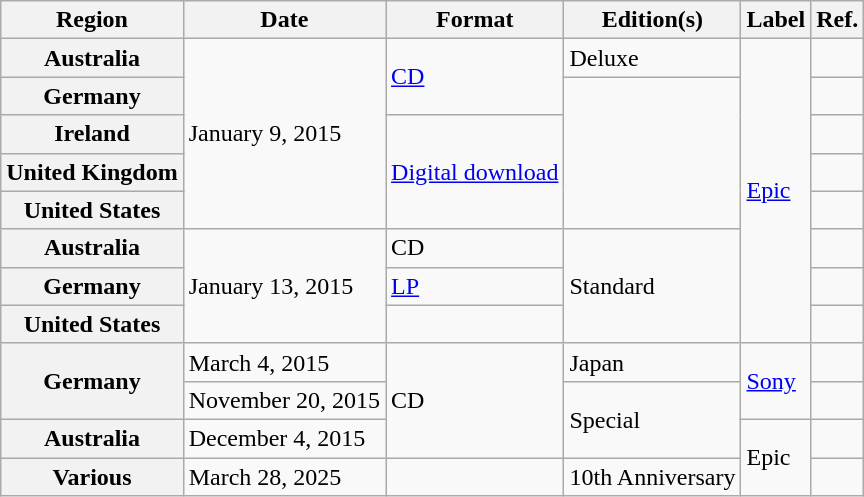<table class="wikitable plainrowheaders">
<tr>
<th scope="col">Region</th>
<th scope="col">Date</th>
<th scope="col">Format</th>
<th scope="col">Edition(s)</th>
<th scope="col">Label</th>
<th scope="col">Ref.</th>
</tr>
<tr>
<th scope="row">Australia</th>
<td rowspan=5>January 9, 2015</td>
<td rowspan=2><a href='#'>CD</a></td>
<td>Deluxe</td>
<td rowspan="8"><a href='#'>Epic</a></td>
<td style="text-align:center;"></td>
</tr>
<tr>
<th scope="row">Germany</th>
<td rowspan="4"></td>
<td style="text-align:center;"></td>
</tr>
<tr>
<th scope="row">Ireland</th>
<td rowspan=3><a href='#'>Digital download</a></td>
<td style="text-align:center;"></td>
</tr>
<tr>
<th scope="row">United Kingdom</th>
<td style="text-align:center;"></td>
</tr>
<tr>
<th scope="row">United States</th>
<td style="text-align:center;"></td>
</tr>
<tr>
<th scope="row">Australia</th>
<td rowspan=3>January 13, 2015</td>
<td>CD</td>
<td rowspan=3>Standard</td>
<td style="text-align:center;"></td>
</tr>
<tr>
<th scope="row">Germany</th>
<td><a href='#'>LP</a></td>
<td style="text-align:center;"></td>
</tr>
<tr>
<th scope="row">United States</th>
<td></td>
<td style="text-align:center;"></td>
</tr>
<tr>
<th scope="row" rowspan=2>Germany</th>
<td>March 4, 2015</td>
<td rowspan=3>CD</td>
<td>Japan</td>
<td rowspan=2><a href='#'>Sony</a></td>
<td style="text-align:center;"></td>
</tr>
<tr>
<td>November 20, 2015</td>
<td rowspan=2>Special</td>
<td style="text-align:center;"></td>
</tr>
<tr>
<th scope="row">Australia</th>
<td>December 4, 2015</td>
<td rowspan=2>Epic</td>
<td style="text-align:center;"></td>
</tr>
<tr>
<th scope="row">Various</th>
<td>March 28, 2025</td>
<td></td>
<td>10th Anniversary</td>
<td style="text-align:center;"></td>
</tr>
</table>
